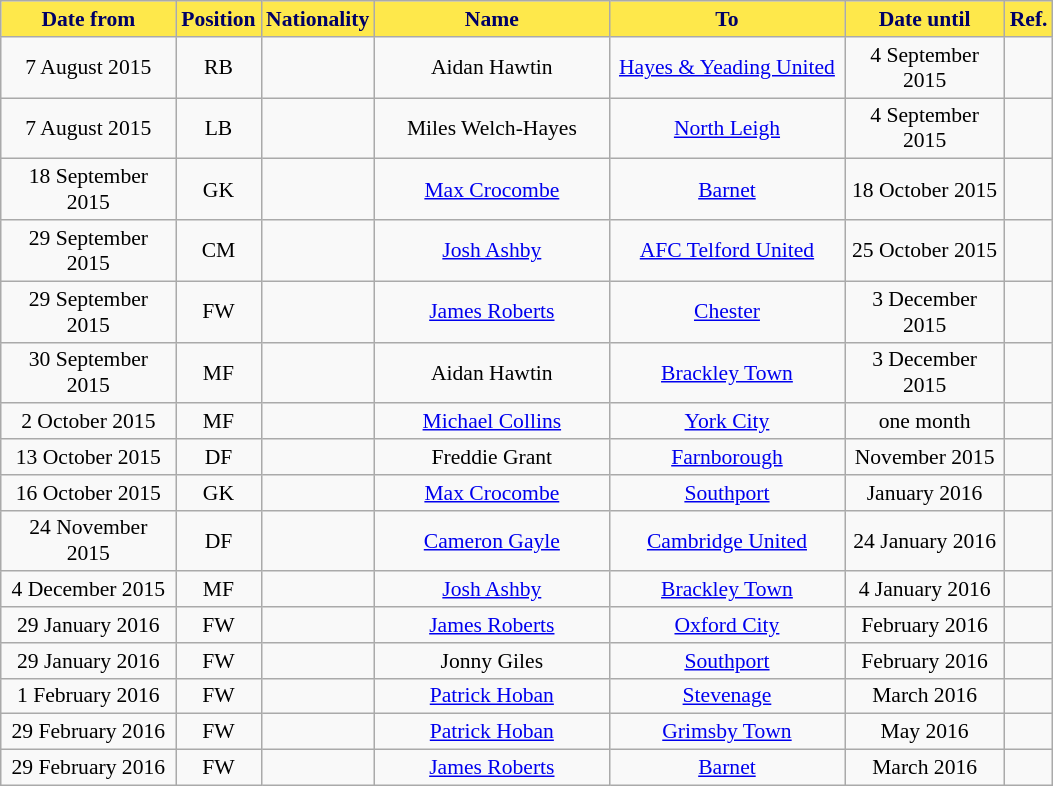<table class="wikitable"  style="text-align:center; font-size:90%; ">
<tr>
<th style="background:#FEE84B; color:#000066; width:110px;">Date from</th>
<th style="background:#FEE84B; color:#000066; width:50px;">Position</th>
<th style="background:#FEE84B; color:#000066; width:50px;">Nationality</th>
<th style="background:#FEE84B; color:#000066; width:150px;">Name</th>
<th style="background:#FEE84B; color:#000066; width:150px;">To</th>
<th style="background:#FEE84B; color:#000066; width:100px;">Date until</th>
<th style="background:#FEE84B; color:#000066; width:25px;">Ref.</th>
</tr>
<tr>
<td>7 August 2015</td>
<td>RB</td>
<td></td>
<td>Aidan Hawtin</td>
<td><a href='#'>Hayes & Yeading United</a></td>
<td>4 September 2015</td>
<td></td>
</tr>
<tr>
<td>7 August 2015</td>
<td>LB</td>
<td></td>
<td>Miles Welch-Hayes</td>
<td><a href='#'>North Leigh</a></td>
<td>4 September 2015</td>
<td></td>
</tr>
<tr>
<td>18 September 2015</td>
<td>GK</td>
<td></td>
<td><a href='#'>Max Crocombe</a></td>
<td><a href='#'>Barnet</a></td>
<td>18 October 2015</td>
<td></td>
</tr>
<tr>
<td>29 September 2015</td>
<td>CM</td>
<td></td>
<td><a href='#'>Josh Ashby</a></td>
<td><a href='#'>AFC Telford United</a></td>
<td>25 October 2015</td>
<td></td>
</tr>
<tr>
<td>29 September 2015</td>
<td>FW</td>
<td></td>
<td><a href='#'>James Roberts</a></td>
<td><a href='#'>Chester</a></td>
<td>3 December 2015</td>
<td></td>
</tr>
<tr>
<td>30 September 2015</td>
<td>MF</td>
<td></td>
<td>Aidan Hawtin</td>
<td><a href='#'>Brackley Town</a></td>
<td>3 December 2015</td>
<td></td>
</tr>
<tr>
<td>2 October 2015</td>
<td>MF</td>
<td></td>
<td><a href='#'>Michael Collins</a></td>
<td><a href='#'>York City</a></td>
<td>one month</td>
<td></td>
</tr>
<tr>
<td>13 October 2015</td>
<td>DF</td>
<td></td>
<td>Freddie Grant</td>
<td><a href='#'>Farnborough</a></td>
<td>November 2015</td>
<td></td>
</tr>
<tr>
<td>16 October 2015</td>
<td>GK</td>
<td></td>
<td><a href='#'>Max Crocombe</a></td>
<td><a href='#'>Southport</a></td>
<td>January 2016</td>
<td></td>
</tr>
<tr>
<td>24 November 2015</td>
<td>DF</td>
<td></td>
<td><a href='#'>Cameron Gayle</a></td>
<td><a href='#'>Cambridge United</a></td>
<td>24 January 2016</td>
<td></td>
</tr>
<tr>
<td>4 December 2015</td>
<td>MF</td>
<td></td>
<td><a href='#'>Josh Ashby</a></td>
<td><a href='#'>Brackley Town</a></td>
<td>4 January 2016</td>
<td></td>
</tr>
<tr>
<td>29 January 2016</td>
<td>FW</td>
<td></td>
<td><a href='#'>James Roberts</a></td>
<td><a href='#'>Oxford City</a></td>
<td>February 2016</td>
<td></td>
</tr>
<tr>
<td>29 January 2016</td>
<td>FW</td>
<td></td>
<td>Jonny Giles</td>
<td><a href='#'>Southport</a></td>
<td>February 2016</td>
<td></td>
</tr>
<tr>
<td>1 February 2016</td>
<td>FW</td>
<td></td>
<td><a href='#'>Patrick Hoban</a></td>
<td><a href='#'>Stevenage</a></td>
<td>March 2016</td>
<td></td>
</tr>
<tr>
<td>29 February 2016</td>
<td>FW</td>
<td></td>
<td><a href='#'>Patrick Hoban</a></td>
<td><a href='#'>Grimsby Town</a></td>
<td>May 2016</td>
<td></td>
</tr>
<tr>
<td>29 February 2016</td>
<td>FW</td>
<td></td>
<td><a href='#'>James Roberts</a></td>
<td><a href='#'>Barnet</a></td>
<td>March 2016</td>
<td></td>
</tr>
</table>
